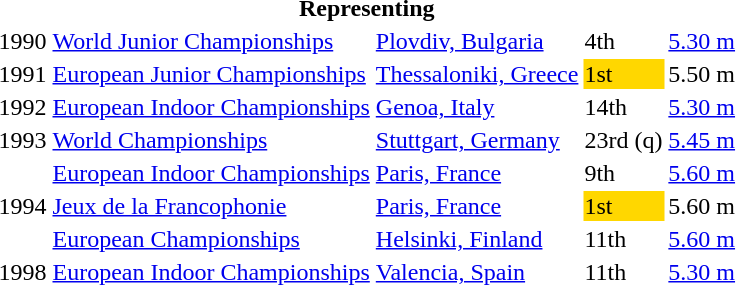<table>
<tr>
<th colspan="5">Representing </th>
</tr>
<tr>
<td>1990</td>
<td><a href='#'>World Junior Championships</a></td>
<td><a href='#'>Plovdiv, Bulgaria</a></td>
<td>4th</td>
<td><a href='#'>5.30 m</a></td>
</tr>
<tr>
<td>1991</td>
<td><a href='#'>European Junior Championships</a></td>
<td><a href='#'>Thessaloniki, Greece</a></td>
<td bgcolor=gold>1st</td>
<td>5.50 m</td>
</tr>
<tr>
<td>1992</td>
<td><a href='#'>European Indoor Championships</a></td>
<td><a href='#'>Genoa, Italy</a></td>
<td>14th</td>
<td><a href='#'>5.30 m</a></td>
</tr>
<tr>
<td>1993</td>
<td><a href='#'>World Championships</a></td>
<td><a href='#'>Stuttgart, Germany</a></td>
<td>23rd (q)</td>
<td><a href='#'>5.45 m</a></td>
</tr>
<tr>
<td rowspan=3>1994</td>
<td><a href='#'>European Indoor Championships</a></td>
<td><a href='#'>Paris, France</a></td>
<td>9th</td>
<td><a href='#'>5.60 m</a></td>
</tr>
<tr>
<td><a href='#'>Jeux de la Francophonie</a></td>
<td><a href='#'>Paris, France</a></td>
<td bgcolor=gold>1st</td>
<td>5.60 m</td>
</tr>
<tr>
<td><a href='#'>European Championships</a></td>
<td><a href='#'>Helsinki, Finland</a></td>
<td>11th</td>
<td><a href='#'>5.60 m</a></td>
</tr>
<tr>
<td>1998</td>
<td><a href='#'>European Indoor Championships</a></td>
<td><a href='#'>Valencia, Spain</a></td>
<td>11th</td>
<td><a href='#'>5.30 m</a></td>
</tr>
</table>
